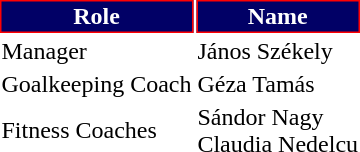<table class="toccolours">
<tr>
<th style="background:#010066;color:#FFFFFF;border:1px solid #fe0002;">Role</th>
<th style="background:#010066;color:#FFFFFF;border:1px solid #fe0002;">Name</th>
</tr>
<tr>
<td>Manager</td>
<td> János Székely</td>
</tr>
<tr>
<td>Goalkeeping Coach</td>
<td> Géza Tamás</td>
</tr>
<tr>
<td>Fitness Coaches</td>
<td> Sándor Nagy <br>  Claudia Nedelcu</td>
</tr>
</table>
